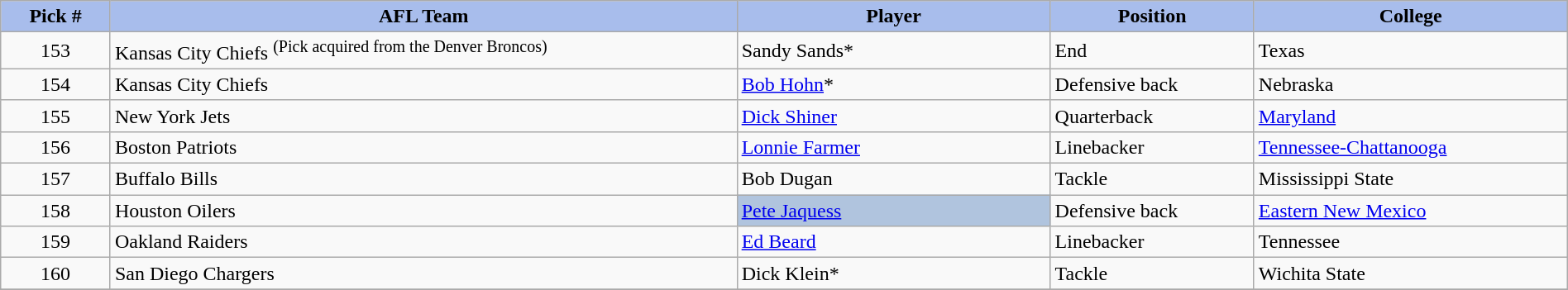<table class="wikitable sortable sortable" style="width: 100%">
<tr>
<th style="background:#A8BDEC;" width=7%>Pick #</th>
<th width=40% style="background:#A8BDEC;">AFL Team</th>
<th width=20% style="background:#A8BDEC;">Player</th>
<th width=13% style="background:#A8BDEC;">Position</th>
<th style="background:#A8BDEC;">College</th>
</tr>
<tr>
<td align=center>153</td>
<td>Kansas City Chiefs <sup>(Pick acquired from the Denver Broncos)</sup></td>
<td>Sandy Sands*</td>
<td>End</td>
<td>Texas</td>
</tr>
<tr>
<td align=center>154</td>
<td>Kansas City Chiefs</td>
<td><a href='#'>Bob Hohn</a>*</td>
<td>Defensive back</td>
<td>Nebraska</td>
</tr>
<tr>
<td align=center>155</td>
<td>New York Jets</td>
<td><a href='#'>Dick Shiner</a></td>
<td>Quarterback</td>
<td><a href='#'>Maryland</a></td>
</tr>
<tr>
<td align=center>156</td>
<td>Boston Patriots</td>
<td><a href='#'>Lonnie Farmer</a></td>
<td>Linebacker</td>
<td><a href='#'>Tennessee-Chattanooga</a></td>
</tr>
<tr>
<td align=center>157</td>
<td>Buffalo Bills</td>
<td>Bob Dugan</td>
<td>Tackle</td>
<td>Mississippi State</td>
</tr>
<tr>
<td align=center>158</td>
<td>Houston Oilers</td>
<td bgcolor=lightsteelblue><a href='#'>Pete Jaquess</a></td>
<td>Defensive back</td>
<td><a href='#'>Eastern New Mexico</a></td>
</tr>
<tr>
<td align=center>159</td>
<td>Oakland Raiders</td>
<td><a href='#'>Ed Beard</a></td>
<td>Linebacker</td>
<td>Tennessee</td>
</tr>
<tr>
<td align=center>160</td>
<td>San Diego Chargers</td>
<td>Dick Klein*</td>
<td>Tackle</td>
<td>Wichita State</td>
</tr>
<tr>
</tr>
</table>
